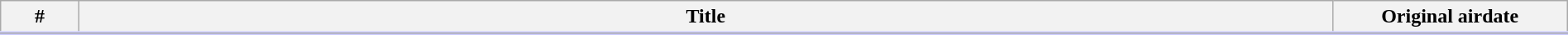<table class="wikitable" style="width:100%; background:#FFF;">
<tr style="border-bottom: 3px solid #CCF">
<th width="5%">#</th>
<th>Title</th>
<th width="15%">Original airdate</th>
</tr>
<tr>
</tr>
</table>
